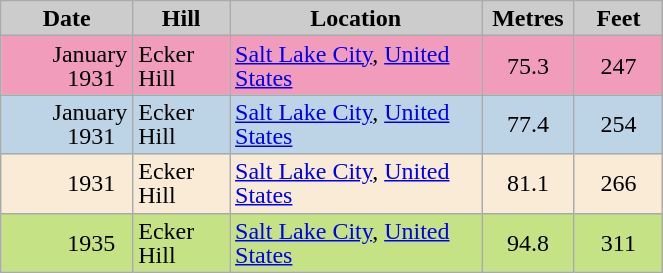<table class="wikitable sortable" style="text-align:left; line-height:16px; width:35%;">
<tr>
<th style="background-color: #ccc;" width="85">Date</th>
<th style="background-color: #ccc;" width="60">Hill</th>
<th style="background-color: #ccc;" width="175">Location</th>
<th style="background-color: #ccc;" width="55">Metres</th>
<th style="background-color: #ccc;" width="55">Feet</th>
</tr>
<tr bgcolor=#F19CBB>
<td align=right>January 1931  </td>
<td>Ecker Hill</td>
<td><a href='#'>Salt Lake City</a>, <a href='#'>United States</a></td>
<td align=center>75.3</td>
<td align=center>247</td>
</tr>
<tr bgcolor=#BCD4E6>
<td align=right>January 1931  </td>
<td>Ecker Hill</td>
<td><a href='#'>Salt Lake City</a>, <a href='#'>United States</a></td>
<td align=center>77.4</td>
<td align=center>254</td>
</tr>
<tr bgcolor=#FAEBD7>
<td align=right>1931  </td>
<td>Ecker Hill</td>
<td><a href='#'>Salt Lake City</a>, <a href='#'>United States</a></td>
<td align=center>81.1</td>
<td align=center>266</td>
</tr>
<tr bgcolor=#C5E384>
<td align=right>1935  </td>
<td>Ecker Hill</td>
<td><a href='#'>Salt Lake City</a>, <a href='#'>United States</a></td>
<td align=center>94.8</td>
<td align=center>311</td>
</tr>
</table>
